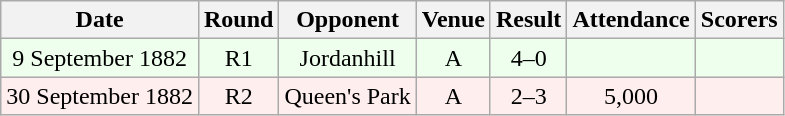<table class="wikitable sortable" style="font-size:100%; text-align:center">
<tr>
<th>Date</th>
<th>Round</th>
<th>Opponent</th>
<th>Venue</th>
<th>Result</th>
<th>Attendance</th>
<th>Scorers</th>
</tr>
<tr bgcolor = "#EEFFEE">
<td>9 September 1882</td>
<td>R1</td>
<td>Jordanhill</td>
<td>A</td>
<td>4–0</td>
<td></td>
<td></td>
</tr>
<tr bgcolor = "#FFEEEE">
<td>30 September 1882</td>
<td>R2</td>
<td>Queen's Park</td>
<td>A</td>
<td>2–3</td>
<td>5,000</td>
<td></td>
</tr>
</table>
